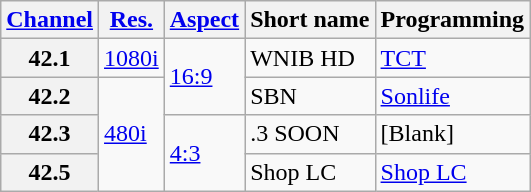<table class="wikitable">
<tr>
<th scope = "col"><a href='#'>Channel</a></th>
<th scope = "col"><a href='#'>Res.</a></th>
<th scope = "col"><a href='#'>Aspect</a></th>
<th scope = "col">Short name</th>
<th scope = "col">Programming</th>
</tr>
<tr>
<th scope = "row">42.1</th>
<td><a href='#'>1080i</a></td>
<td rowspan=2><a href='#'>16:9</a></td>
<td>WNIB HD</td>
<td><a href='#'>TCT</a></td>
</tr>
<tr>
<th scope = "row">42.2</th>
<td rowspan=3><a href='#'>480i</a></td>
<td>SBN</td>
<td><a href='#'>Sonlife</a></td>
</tr>
<tr>
<th scope = "row">42.3</th>
<td rowspan=2><a href='#'>4:3</a></td>
<td>.3 SOON</td>
<td>[Blank]</td>
</tr>
<tr>
<th scope = "row">42.5</th>
<td>Shop LC</td>
<td><a href='#'>Shop LC</a></td>
</tr>
</table>
